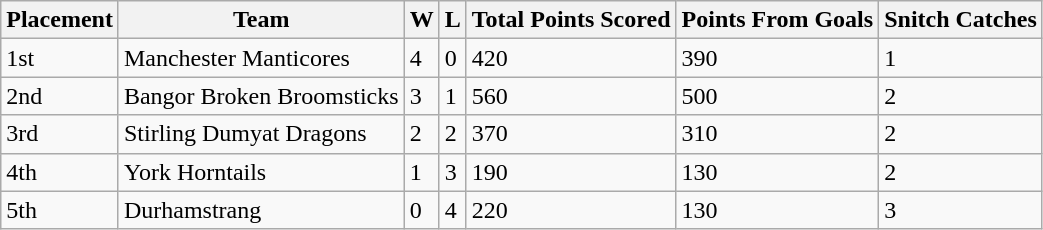<table class="wikitable">
<tr>
<th>Placement</th>
<th>Team</th>
<th>W</th>
<th>L</th>
<th>Total Points Scored</th>
<th>Points From Goals</th>
<th>Snitch Catches</th>
</tr>
<tr>
<td>1st</td>
<td>Manchester Manticores</td>
<td>4</td>
<td>0</td>
<td>420</td>
<td>390</td>
<td>1</td>
</tr>
<tr>
<td>2nd</td>
<td>Bangor Broken Broomsticks</td>
<td>3</td>
<td>1</td>
<td>560</td>
<td>500</td>
<td>2</td>
</tr>
<tr>
<td>3rd</td>
<td>Stirling Dumyat Dragons</td>
<td>2</td>
<td>2</td>
<td>370</td>
<td>310</td>
<td>2</td>
</tr>
<tr>
<td>4th</td>
<td>York Horntails</td>
<td>1</td>
<td>3</td>
<td>190</td>
<td>130</td>
<td>2</td>
</tr>
<tr>
<td>5th</td>
<td>Durhamstrang</td>
<td>0</td>
<td>4</td>
<td>220</td>
<td>130</td>
<td>3</td>
</tr>
</table>
